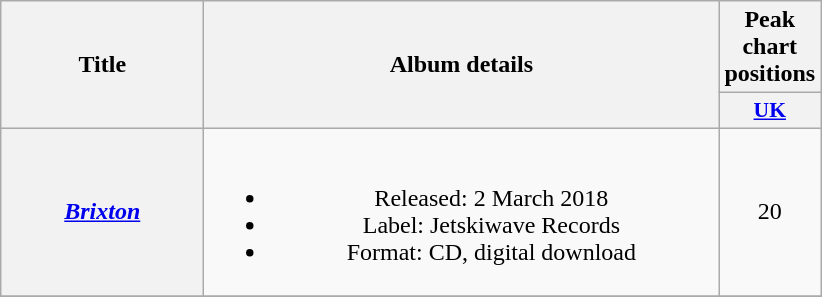<table class="wikitable plainrowheaders" style="text-align:center;" border="1">
<tr>
<th scope="col" rowspan="2" style="width:8em;">Title</th>
<th scope="col" rowspan="2" style="width:21em;">Album details</th>
<th scope="col" colspan="3">Peak chart positions</th>
</tr>
<tr>
<th scope="col" style="width:2.9em;font-size:90%;"><a href='#'>UK</a><br></th>
</tr>
<tr>
<th scope="row"><em><a href='#'>Brixton</a></em></th>
<td><br><ul><li>Released: 2 March 2018</li><li>Label: Jetskiwave Records</li><li>Format: CD, digital download</li></ul></td>
<td>20</td>
</tr>
<tr>
</tr>
</table>
